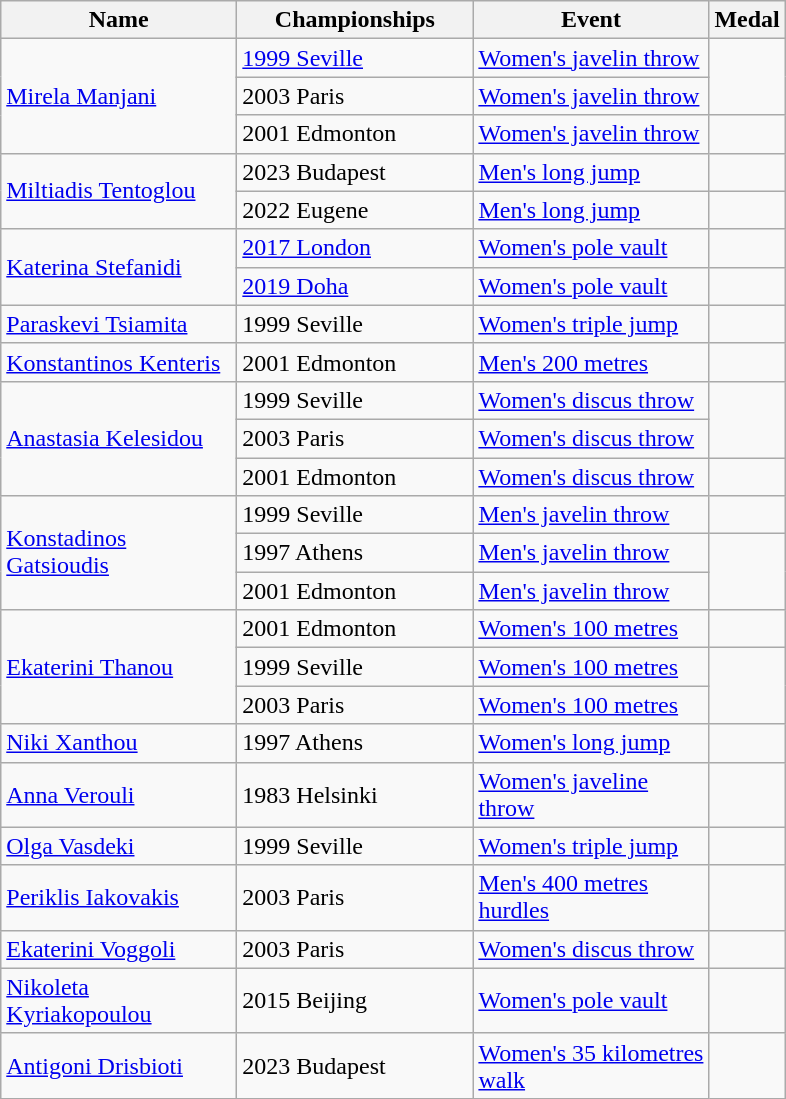<table class="wikitable sortable" style="font-size:100%">
<tr>
<th width=150>Name</th>
<th width=150>Championships</th>
<th width=150>Event</th>
<th>Medal</th>
</tr>
<tr>
<td rowspan=3><a href='#'>Mirela Manjani</a></td>
<td><a href='#'>1999 Seville</a></td>
<td><a href='#'>Women's javelin throw</a></td>
<td rowspan=2></td>
</tr>
<tr>
<td>2003 Paris</td>
<td><a href='#'>Women's javelin throw</a></td>
</tr>
<tr>
<td>2001 Edmonton</td>
<td><a href='#'>Women's javelin throw</a></td>
<td></td>
</tr>
<tr>
<td rowspan=2><a href='#'>Miltiadis Tentoglou</a></td>
<td>2023 Budapest</td>
<td><a href='#'>Men's long jump</a></td>
<td></td>
</tr>
<tr>
<td>2022 Eugene</td>
<td><a href='#'>Men's long jump</a></td>
<td></td>
</tr>
<tr>
<td ROWSPAN=2><a href='#'>Katerina Stefanidi</a></td>
<td><a href='#'>2017 London</a></td>
<td><a href='#'>Women's pole vault</a></td>
<td></td>
</tr>
<tr>
<td><a href='#'>2019 Doha</a></td>
<td><a href='#'>Women's pole vault</a></td>
<td></td>
</tr>
<tr>
<td><a href='#'>Paraskevi Tsiamita</a></td>
<td>1999 Seville</td>
<td><a href='#'>Women's triple jump</a></td>
<td></td>
</tr>
<tr>
<td><a href='#'>Konstantinos Kenteris</a></td>
<td>2001 Edmonton</td>
<td><a href='#'>Men's 200 metres</a></td>
<td></td>
</tr>
<tr>
<td rowspan=3><a href='#'>Anastasia Kelesidou</a></td>
<td>1999 Seville</td>
<td><a href='#'>Women's discus throw</a></td>
<td rowspan=2></td>
</tr>
<tr>
<td>2003 Paris</td>
<td><a href='#'>Women's discus throw</a></td>
</tr>
<tr>
<td>2001 Edmonton</td>
<td><a href='#'>Women's discus throw</a></td>
<td></td>
</tr>
<tr>
<td rowspan=3><a href='#'>Konstadinos Gatsioudis</a></td>
<td>1999 Seville</td>
<td><a href='#'>Men's javelin throw</a></td>
<td></td>
</tr>
<tr>
<td>1997 Athens</td>
<td><a href='#'>Men's javelin throw</a></td>
<td rowspan=2></td>
</tr>
<tr>
<td>2001 Edmonton</td>
<td><a href='#'>Men's javelin throw</a></td>
</tr>
<tr>
<td rowspan=3><a href='#'>Ekaterini Thanou</a></td>
<td>2001 Edmonton</td>
<td><a href='#'>Women's 100 metres</a></td>
<td></td>
</tr>
<tr>
<td>1999 Seville</td>
<td><a href='#'>Women's 100 metres</a></td>
<td rowspan=2></td>
</tr>
<tr>
<td>2003 Paris</td>
<td><a href='#'>Women's 100 metres</a></td>
</tr>
<tr>
<td><a href='#'>Niki Xanthou</a></td>
<td>1997 Athens</td>
<td><a href='#'>Women's long jump</a></td>
<td></td>
</tr>
<tr>
<td><a href='#'>Anna Verouli</a></td>
<td>1983 Helsinki</td>
<td><a href='#'>Women's javeline throw</a></td>
<td></td>
</tr>
<tr>
<td><a href='#'>Olga Vasdeki</a></td>
<td>1999 Seville</td>
<td><a href='#'>Women's triple jump</a></td>
<td></td>
</tr>
<tr>
<td><a href='#'>Periklis Iakovakis</a></td>
<td>2003 Paris</td>
<td><a href='#'>Men's 400 metres hurdles</a></td>
<td></td>
</tr>
<tr>
<td><a href='#'>Ekaterini Voggoli</a></td>
<td>2003 Paris</td>
<td><a href='#'>Women's discus throw</a></td>
<td></td>
</tr>
<tr>
<td><a href='#'>Nikoleta Kyriakopoulou</a></td>
<td>2015 Beijing</td>
<td><a href='#'>Women's pole vault</a></td>
<td></td>
</tr>
<tr>
<td><a href='#'>Antigoni Drisbioti</a></td>
<td>2023 Budapest</td>
<td><a href='#'>Women's 35 kilometres walk</a></td>
<td></td>
</tr>
</table>
